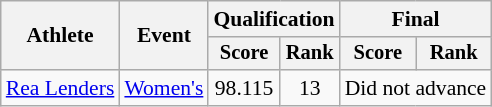<table class="wikitable" style="font-size:90%">
<tr>
<th rowspan="2">Athlete</th>
<th rowspan="2">Event</th>
<th colspan="2">Qualification</th>
<th colspan="2">Final</th>
</tr>
<tr style="font-size:95%">
<th>Score</th>
<th>Rank</th>
<th>Score</th>
<th>Rank</th>
</tr>
<tr align=center>
<td align=left><a href='#'>Rea Lenders</a></td>
<td align=left><a href='#'>Women's</a></td>
<td>98.115</td>
<td>13</td>
<td colspan=2>Did not advance</td>
</tr>
</table>
